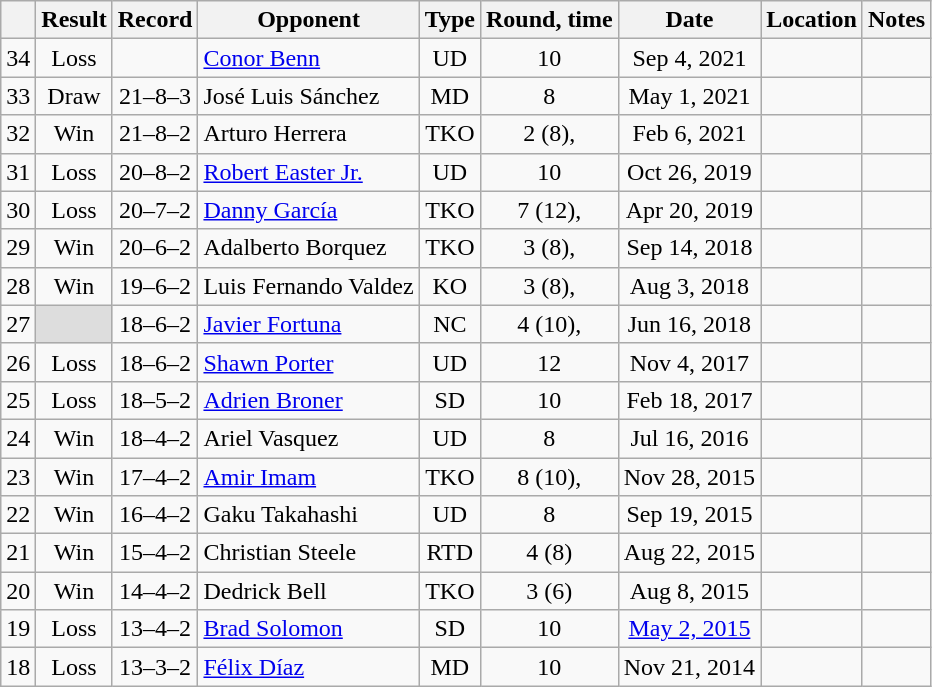<table class="wikitable" style="text-align:center">
<tr>
<th></th>
<th>Result</th>
<th>Record</th>
<th>Opponent</th>
<th>Type</th>
<th>Round, time</th>
<th>Date</th>
<th>Location</th>
<th>Notes</th>
</tr>
<tr>
<td>34</td>
<td>Loss</td>
<td></td>
<td style="text-align:left;"> <a href='#'>Conor Benn</a></td>
<td>UD</td>
<td>10</td>
<td>Sep 4, 2021</td>
<td style="text-align:left;"> </td>
<td style="text-align:left;"></td>
</tr>
<tr>
<td>33</td>
<td>Draw</td>
<td>21–8–3 </td>
<td style="text-align:left;"> José Luis Sánchez</td>
<td>MD</td>
<td>8</td>
<td>May 1, 2021</td>
<td style="text-align:left;"> </td>
<td></td>
</tr>
<tr>
<td>32</td>
<td>Win</td>
<td>21–8–2 </td>
<td style="text-align:left;"> Arturo Herrera</td>
<td>TKO</td>
<td>2 (8), </td>
<td>Feb 6, 2021</td>
<td style="text-align:left;"> </td>
<td></td>
</tr>
<tr>
<td>31</td>
<td>Loss</td>
<td>20–8–2 </td>
<td style="text-align:left;"> <a href='#'>Robert Easter Jr.</a></td>
<td>UD</td>
<td>10</td>
<td>Oct 26, 2019</td>
<td style="text-align:left;"> </td>
<td></td>
</tr>
<tr>
<td>30</td>
<td>Loss</td>
<td>20–7–2 </td>
<td style="text-align:left;"> <a href='#'>Danny García</a></td>
<td>TKO</td>
<td>7 (12), </td>
<td>Apr 20, 2019</td>
<td style="text-align:left;"> </td>
<td style="text-align:left;"></td>
</tr>
<tr>
<td>29</td>
<td>Win</td>
<td>20–6–2 </td>
<td style="text-align:left;"> Adalberto Borquez</td>
<td>TKO</td>
<td>3 (8), </td>
<td>Sep 14, 2018</td>
<td style="text-align:left;"> </td>
<td></td>
</tr>
<tr>
<td>28</td>
<td>Win</td>
<td>19–6–2 </td>
<td style="text-align:left;"> Luis Fernando Valdez</td>
<td>KO</td>
<td>3 (8), </td>
<td>Aug 3, 2018</td>
<td style="text-align:left;"> </td>
<td></td>
</tr>
<tr>
<td>27</td>
<td style="background:#DDD"></td>
<td>18–6–2 </td>
<td style="text-align:left;"> <a href='#'>Javier Fortuna</a></td>
<td>NC</td>
<td>4 (10), </td>
<td>Jun 16, 2018</td>
<td style="text-align:left;"> </td>
<td style="text-align:left;"></td>
</tr>
<tr>
<td>26</td>
<td>Loss</td>
<td>18–6–2</td>
<td style="text-align:left;"> <a href='#'>Shawn Porter</a></td>
<td>UD</td>
<td>12</td>
<td>Nov 4, 2017</td>
<td style="text-align:left;"> </td>
<td style="text-align:left;"></td>
</tr>
<tr>
<td>25</td>
<td>Loss</td>
<td>18–5–2</td>
<td style="text-align:left;"> <a href='#'>Adrien Broner</a></td>
<td>SD</td>
<td>10</td>
<td>Feb 18, 2017</td>
<td style="text-align:left;"> </td>
<td></td>
</tr>
<tr>
<td>24</td>
<td>Win</td>
<td>18–4–2</td>
<td style="text-align:left;"> Ariel Vasquez</td>
<td>UD</td>
<td>8</td>
<td>Jul 16, 2016</td>
<td style="text-align:left;"> </td>
<td></td>
</tr>
<tr>
<td>23</td>
<td>Win</td>
<td>17–4–2</td>
<td style="text-align:left;"> <a href='#'>Amir Imam</a></td>
<td>TKO</td>
<td>8 (10), </td>
<td>Nov 28, 2015</td>
<td style="text-align:left;"> </td>
<td></td>
</tr>
<tr>
<td>22</td>
<td>Win</td>
<td>16–4–2</td>
<td style="text-align:left;"> Gaku Takahashi</td>
<td>UD</td>
<td>8</td>
<td>Sep 19, 2015</td>
<td style="text-align:left;"> </td>
<td></td>
</tr>
<tr>
<td>21</td>
<td>Win</td>
<td>15–4–2</td>
<td style="text-align:left;"> Christian Steele</td>
<td>RTD</td>
<td>4 (8)</td>
<td>Aug 22, 2015</td>
<td style="text-align:left;"> </td>
<td></td>
</tr>
<tr>
<td>20</td>
<td>Win</td>
<td>14–4–2</td>
<td style="text-align:left;"> Dedrick Bell</td>
<td>TKO</td>
<td>3 (6)</td>
<td>Aug 8, 2015</td>
<td style="text-align:left;"> </td>
<td style="text-align:left;"></td>
</tr>
<tr>
<td>19</td>
<td>Loss</td>
<td>13–4–2</td>
<td style="text-align:left;"> <a href='#'>Brad Solomon</a></td>
<td>SD</td>
<td>10</td>
<td><a href='#'>May 2, 2015</a></td>
<td style="text-align:left;"> </td>
<td></td>
</tr>
<tr>
<td>18</td>
<td>Loss</td>
<td>13–3–2</td>
<td style="text-align:left;"> <a href='#'>Félix Díaz</a></td>
<td>MD</td>
<td>10</td>
<td>Nov 21, 2014</td>
<td style="text-align:left;"> </td>
<td></td>
</tr>
</table>
